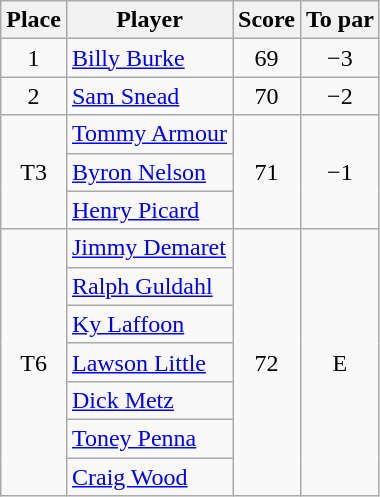<table class="wikitable">
<tr>
<th>Place</th>
<th>Player</th>
<th>Score</th>
<th>To par</th>
</tr>
<tr>
<td align="center">1</td>
<td> <a href='#'>Billy Burke</a></td>
<td align="center">69</td>
<td align="center">−3</td>
</tr>
<tr>
<td align="center">2</td>
<td> <a href='#'>Sam Snead</a></td>
<td align="center">70</td>
<td align="center">−2</td>
</tr>
<tr>
<td rowspan="3" align="center">T3</td>
<td> <a href='#'>Tommy Armour</a></td>
<td rowspan="3" align="center">71</td>
<td rowspan="3" align="center">−1</td>
</tr>
<tr>
<td> <a href='#'>Byron Nelson</a></td>
</tr>
<tr>
<td> <a href='#'>Henry Picard</a></td>
</tr>
<tr>
<td rowspan="7" align="center">T6</td>
<td> <a href='#'>Jimmy Demaret</a></td>
<td rowspan="7" align="center">72</td>
<td rowspan="7" align="center">E</td>
</tr>
<tr>
<td> <a href='#'>Ralph Guldahl</a></td>
</tr>
<tr>
<td> <a href='#'>Ky Laffoon</a></td>
</tr>
<tr>
<td> <a href='#'>Lawson Little</a></td>
</tr>
<tr>
<td> <a href='#'>Dick Metz</a></td>
</tr>
<tr>
<td> <a href='#'>Toney Penna</a></td>
</tr>
<tr>
<td> <a href='#'>Craig Wood</a></td>
</tr>
</table>
